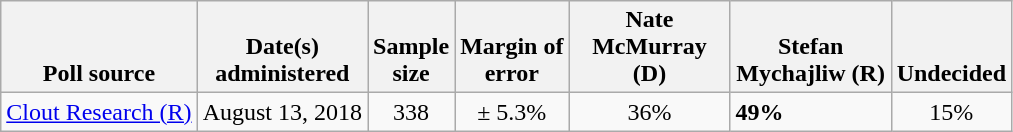<table class="wikitable">
<tr valign= bottom>
<th>Poll source</th>
<th>Date(s)<br>administered</th>
<th>Sample<br>size</th>
<th>Margin of<br>error</th>
<th style="width:100px;">Nate<br>McMurray (D)</th>
<th style="width:100px;">Stefan<br>Mychajliw (R)</th>
<th>Undecided</th>
</tr>
<tr>
<td><a href='#'>Clout Research (R)</a></td>
<td align=center>August 13, 2018</td>
<td align=center>338</td>
<td align=center>± 5.3%</td>
<td align=center>36%</td>
<td><strong>49%</strong></td>
<td align=center>15%</td>
</tr>
</table>
